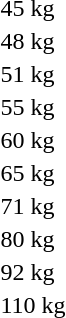<table>
<tr>
<td rowspan=2>45 kg</td>
<td rowspan=2></td>
<td rowspan=2></td>
<td></td>
</tr>
<tr>
<td></td>
</tr>
<tr>
<td rowspan=2>48 kg</td>
<td rowspan=2></td>
<td rowspan=2></td>
<td></td>
</tr>
<tr>
<td></td>
</tr>
<tr>
<td rowspan=2>51 kg</td>
<td rowspan=2></td>
<td rowspan=2></td>
<td></td>
</tr>
<tr>
<td></td>
</tr>
<tr>
<td rowspan=2>55 kg</td>
<td rowspan=2></td>
<td rowspan=2></td>
<td></td>
</tr>
<tr>
<td></td>
</tr>
<tr>
<td rowspan=2>60 kg</td>
<td rowspan=2></td>
<td rowspan=2></td>
<td></td>
</tr>
<tr>
<td></td>
</tr>
<tr>
<td rowspan=2>65 kg</td>
<td rowspan=2></td>
<td rowspan=2></td>
<td></td>
</tr>
<tr>
<td></td>
</tr>
<tr>
<td rowspan=2>71 kg</td>
<td rowspan=2></td>
<td rowspan=2></td>
<td></td>
</tr>
<tr>
<td></td>
</tr>
<tr>
<td rowspan=2>80 kg</td>
<td rowspan=2></td>
<td rowspan=2></td>
<td></td>
</tr>
<tr>
<td></td>
</tr>
<tr>
<td rowspan=2>92 kg</td>
<td rowspan=2></td>
<td rowspan=2></td>
<td></td>
</tr>
<tr>
<td></td>
</tr>
<tr>
<td rowspan=2>110 kg</td>
<td rowspan=2></td>
<td rowspan=2></td>
<td></td>
</tr>
<tr>
<td></td>
</tr>
<tr>
</tr>
</table>
